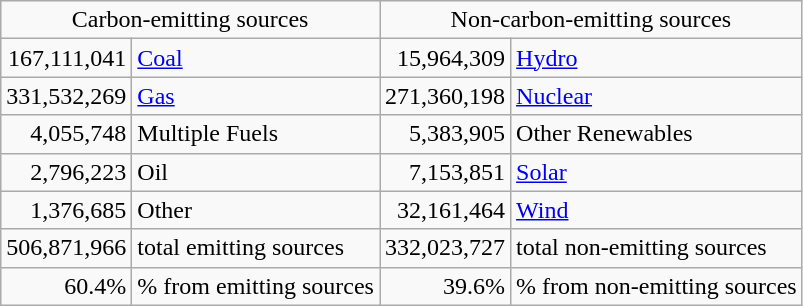<table class="wikitable">
<tr>
<td colspan="2" rowspan="1" align=center>Carbon-emitting sources</td>
<td colspan="2" rowspan="1" align=center>Non-carbon-emitting sources</td>
</tr>
<tr>
<td align=right>167,111,041</td>
<td><a href='#'>Coal</a></td>
<td align=right>15,964,309</td>
<td><a href='#'>Hydro</a></td>
</tr>
<tr>
<td align=right>331,532,269</td>
<td><a href='#'>Gas</a></td>
<td align=right>271,360,198</td>
<td><a href='#'>Nuclear</a></td>
</tr>
<tr>
<td align=right>4,055,748</td>
<td>Multiple Fuels</td>
<td align=right>5,383,905</td>
<td>Other Renewables</td>
</tr>
<tr>
<td align=right>2,796,223</td>
<td>Oil</td>
<td align=right>7,153,851</td>
<td><a href='#'>Solar</a></td>
</tr>
<tr>
<td align=right>1,376,685</td>
<td>Other</td>
<td align=right>32,161,464</td>
<td><a href='#'>Wind</a></td>
</tr>
<tr>
<td align=right>506,871,966</td>
<td>total emitting sources</td>
<td align=right>332,023,727</td>
<td>total non-emitting sources</td>
</tr>
<tr>
<td align=right>60.4%</td>
<td>% from emitting sources</td>
<td align=right>39.6%</td>
<td>% from non-emitting sources</td>
</tr>
</table>
